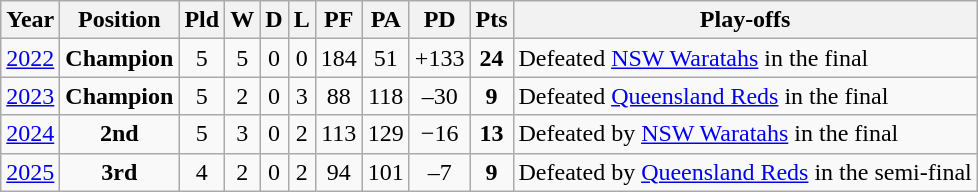<table class="wikitable" style="text-align:center;">
<tr>
<th>Year</th>
<th>Position</th>
<th>Pld</th>
<th>W</th>
<th>D</th>
<th>L</th>
<th>PF</th>
<th>PA</th>
<th>PD</th>
<th>Pts</th>
<th>Play-offs</th>
</tr>
<tr>
<td><a href='#'>2022</a></td>
<td><strong>Champion</strong></td>
<td>5</td>
<td>5</td>
<td>0</td>
<td>0</td>
<td>184</td>
<td>51</td>
<td>+133</td>
<td><strong>24</strong></td>
<td align="left">Defeated <a href='#'>NSW Waratahs</a> in the final</td>
</tr>
<tr>
<td><a href='#'>2023</a></td>
<td><strong>Champion</strong></td>
<td>5</td>
<td>2</td>
<td>0</td>
<td>3</td>
<td>88</td>
<td>118</td>
<td>–30</td>
<td><strong>9</strong></td>
<td align="left">Defeated <a href='#'>Queensland Reds</a> in the final</td>
</tr>
<tr>
<td><a href='#'>2024</a></td>
<td><strong>2nd</strong></td>
<td>5</td>
<td>3</td>
<td>0</td>
<td>2</td>
<td>113</td>
<td>129</td>
<td>−16</td>
<td><strong>13</strong></td>
<td align="left">Defeated by <a href='#'>NSW Waratahs</a> in the final</td>
</tr>
<tr>
<td><a href='#'>2025</a></td>
<td><strong>3rd</strong></td>
<td>4</td>
<td>2</td>
<td>0</td>
<td>2</td>
<td>94</td>
<td>101</td>
<td>–7</td>
<td><strong>9</strong></td>
<td align="left">Defeated by <a href='#'>Queensland Reds</a> in the semi-final</td>
</tr>
</table>
